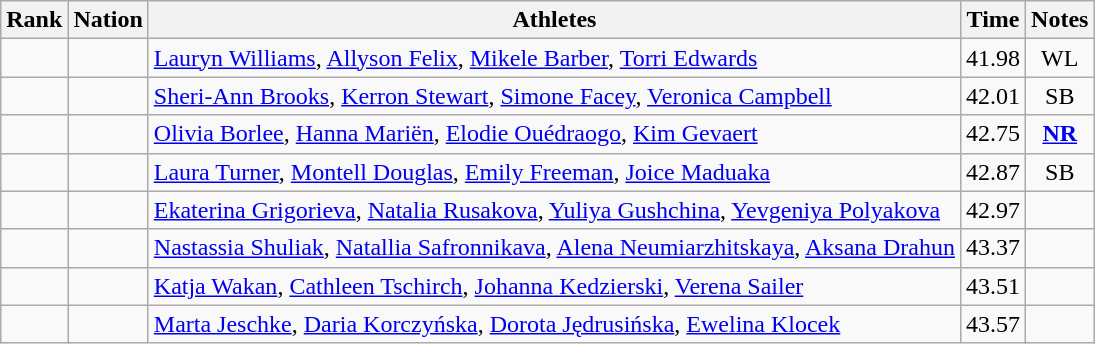<table class="wikitable sortable" style="text-align:center">
<tr>
<th>Rank</th>
<th>Nation</th>
<th>Athletes</th>
<th>Time</th>
<th>Notes</th>
</tr>
<tr>
<td></td>
<td align=left></td>
<td align=left><a href='#'>Lauryn Williams</a>, <a href='#'>Allyson Felix</a>, <a href='#'>Mikele Barber</a>, <a href='#'>Torri Edwards</a></td>
<td>41.98</td>
<td>WL</td>
</tr>
<tr>
<td></td>
<td align=left></td>
<td align=left><a href='#'>Sheri-Ann Brooks</a>, <a href='#'>Kerron Stewart</a>, <a href='#'>Simone Facey</a>, <a href='#'>Veronica Campbell</a></td>
<td>42.01</td>
<td>SB</td>
</tr>
<tr>
<td></td>
<td align=left></td>
<td align=left><a href='#'>Olivia Borlee</a>, <a href='#'>Hanna Mariën</a>, <a href='#'>Elodie Ouédraogo</a>, <a href='#'>Kim Gevaert</a></td>
<td>42.75</td>
<td><strong><a href='#'>NR</a></strong></td>
</tr>
<tr>
<td></td>
<td align=left></td>
<td align=left><a href='#'>Laura Turner</a>, <a href='#'>Montell Douglas</a>, <a href='#'>Emily Freeman</a>, <a href='#'>Joice Maduaka</a></td>
<td>42.87</td>
<td>SB</td>
</tr>
<tr>
<td></td>
<td align=left></td>
<td align=left><a href='#'>Ekaterina Grigorieva</a>, <a href='#'>Natalia Rusakova</a>, <a href='#'>Yuliya Gushchina</a>, <a href='#'>Yevgeniya Polyakova</a></td>
<td>42.97</td>
<td></td>
</tr>
<tr>
<td></td>
<td align=left></td>
<td align=left><a href='#'>Nastassia Shuliak</a>, <a href='#'>Natallia Safronnikava</a>, <a href='#'>Alena Neumiarzhitskaya</a>, <a href='#'>Aksana Drahun</a></td>
<td>43.37</td>
<td></td>
</tr>
<tr>
<td></td>
<td align=left></td>
<td align=left><a href='#'>Katja Wakan</a>, <a href='#'>Cathleen Tschirch</a>, <a href='#'>Johanna Kedzierski</a>, <a href='#'>Verena Sailer</a></td>
<td>43.51</td>
<td></td>
</tr>
<tr>
<td></td>
<td align=left></td>
<td align=left><a href='#'>Marta Jeschke</a>, <a href='#'>Daria Korczyńska</a>, <a href='#'>Dorota Jędrusińska</a>, <a href='#'>Ewelina Klocek</a></td>
<td>43.57</td>
<td></td>
</tr>
</table>
